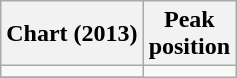<table class="wikitable sortable">
<tr>
<th>Chart (2013)</th>
<th>Peak<br>position</th>
</tr>
<tr>
<td></td>
</tr>
<tr>
</tr>
</table>
